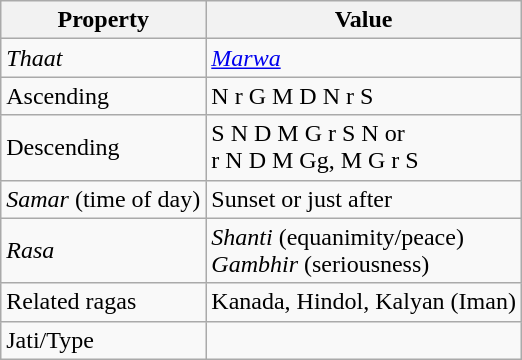<table class="wikitable">
<tr>
<th>Property</th>
<th>Value</th>
</tr>
<tr>
<td><em>Thaat</em></td>
<td><em><a href='#'>Marwa</a></em></td>
</tr>
<tr>
<td>Ascending</td>
<td>N r G M D N r S</td>
</tr>
<tr>
<td>Descending</td>
<td>S N D M G r S N  or<br>r N D M Gg, M G r S</td>
</tr>
<tr>
<td><em>Samar</em> (time of day)</td>
<td>Sunset or just after</td>
</tr>
<tr>
<td><em>Rasa</em></td>
<td><em>Shanti</em> (equanimity/peace)<br><em>Gambhir</em> (seriousness)</td>
</tr>
<tr>
<td>Related ragas</td>
<td>Kanada, Hindol, Kalyan (Iman)</td>
</tr>
<tr>
<td>Jati/Type</td>
<td></td>
</tr>
</table>
